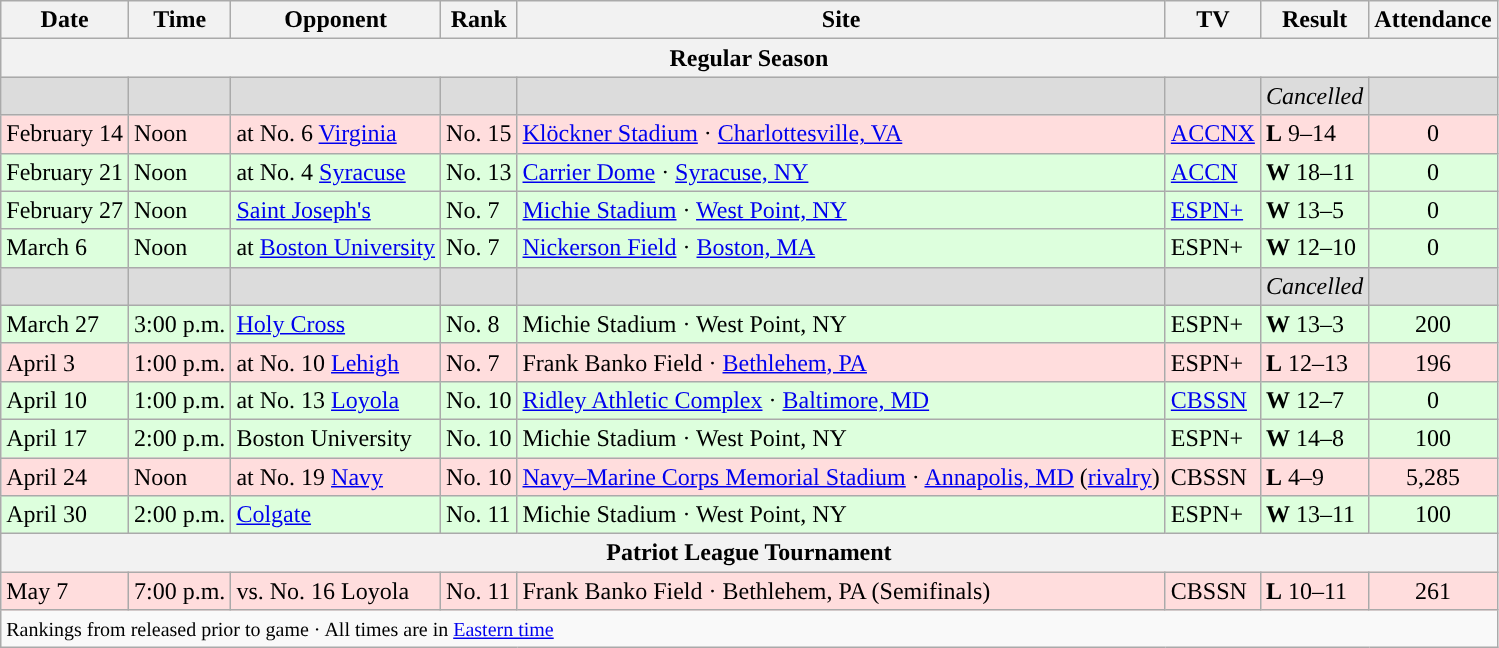<table class="wikitable">
<tr>
<th>Date</th>
<th>Time</th>
<th>Opponent</th>
<th>Rank</th>
<th>Site</th>
<th>TV</th>
<th>Result</th>
<th>Attendance</th>
</tr>
<tr>
<th colspan=8>Regular Season</th>
</tr>
<tr bgcolor=gainsboro>
<td></td>
<td></td>
<td></td>
<td></td>
<td></td>
<td></td>
<td><em>Cancelled</em></td>
<td></td>
</tr>
<tr bgcolor=FFDDDD>
<td>February 14</td>
<td>Noon</td>
<td>at No. 6 <a href='#'>Virginia</a></td>
<td>No. 15</td>
<td><a href='#'>Klöckner Stadium</a> · <a href='#'>Charlottesville, VA</a></td>
<td><a href='#'>ACCNX</a></td>
<td><strong>L</strong> 9–14</td>
<td align=center>0</td>
</tr>
<tr bgcolor=DDFFDD>
<td>February 21</td>
<td>Noon</td>
<td>at No. 4 <a href='#'>Syracuse</a></td>
<td>No. 13</td>
<td><a href='#'>Carrier Dome</a> · <a href='#'>Syracuse, NY</a></td>
<td><a href='#'>ACCN</a></td>
<td><strong>W</strong> 18–11</td>
<td align=center>0</td>
</tr>
<tr bgcolor=DDFFDD>
<td>February 27</td>
<td>Noon</td>
<td><a href='#'>Saint Joseph's</a></td>
<td>No. 7</td>
<td><a href='#'>Michie Stadium</a> · <a href='#'>West Point, NY</a></td>
<td><a href='#'>ESPN+</a></td>
<td><strong>W</strong> 13–5</td>
<td align=center>0</td>
</tr>
<tr bgcolor=DDFFDD>
<td>March 6</td>
<td>Noon</td>
<td>at <a href='#'>Boston University</a></td>
<td>No. 7</td>
<td><a href='#'>Nickerson Field</a> · <a href='#'>Boston, MA</a></td>
<td>ESPN+</td>
<td><strong>W</strong> 12–10</td>
<td align=center>0</td>
</tr>
<tr bgcolor=gainsboro>
<td></td>
<td></td>
<td></td>
<td></td>
<td></td>
<td></td>
<td><em>Cancelled</em></td>
<td></td>
</tr>
<tr bgcolor=DDFFDD>
<td>March 27</td>
<td>3:00 p.m.</td>
<td><a href='#'>Holy Cross</a></td>
<td>No. 8</td>
<td>Michie Stadium · West Point, NY</td>
<td>ESPN+</td>
<td><strong>W</strong> 13–3</td>
<td align=center>200</td>
</tr>
<tr bgcolor=FFDDDD>
<td>April 3</td>
<td>1:00 p.m.</td>
<td>at No. 10 <a href='#'>Lehigh</a></td>
<td>No. 7</td>
<td>Frank Banko Field · <a href='#'>Bethlehem, PA</a></td>
<td>ESPN+</td>
<td><strong>L</strong> 12–13</td>
<td align=center>196</td>
</tr>
<tr bgcolor=DDFFDD>
<td>April 10</td>
<td>1:00 p.m.</td>
<td>at No. 13 <a href='#'>Loyola</a></td>
<td>No. 10</td>
<td><a href='#'>Ridley Athletic Complex</a> · <a href='#'>Baltimore, MD</a></td>
<td><a href='#'>CBSSN</a></td>
<td><strong>W</strong> 12–7</td>
<td align=center>0</td>
</tr>
<tr bgcolor=DDFFDD>
<td>April 17</td>
<td>2:00 p.m.</td>
<td>Boston University</td>
<td>No. 10</td>
<td>Michie Stadium · West Point, NY</td>
<td>ESPN+</td>
<td><strong>W</strong> 14–8</td>
<td align=center>100</td>
</tr>
<tr bgcolor=FFDDDD>
<td>April 24</td>
<td>Noon</td>
<td>at No. 19 <a href='#'>Navy</a></td>
<td>No. 10</td>
<td><a href='#'>Navy–Marine Corps Memorial Stadium</a> · <a href='#'>Annapolis, MD</a> (<a href='#'>rivalry</a>)</td>
<td>CBSSN</td>
<td><strong>L</strong> 4–9</td>
<td align=center>5,285</td>
</tr>
<tr bgcolor=DDFFDD>
<td>April 30</td>
<td>2:00 p.m.</td>
<td><a href='#'>Colgate</a></td>
<td>No. 11</td>
<td>Michie Stadium · West Point, NY</td>
<td>ESPN+</td>
<td><strong>W</strong> 13–11</td>
<td align=center>100</td>
</tr>
<tr>
<th colspan=8>Patriot League Tournament</th>
</tr>
<tr bgcolor=FFDDDD>
<td>May 7</td>
<td>7:00 p.m.</td>
<td>vs. No. 16 Loyola</td>
<td>No. 11</td>
<td>Frank Banko Field · Bethlehem, PA (Semifinals)</td>
<td>CBSSN</td>
<td><strong>L</strong> 10–11</td>
<td align=center>261</td>
</tr>
<tr>
<td colspan=8 style="text-align:left;"><small>Rankings from  released prior to game · All times are in <a href='#'>Eastern time</a></small></td>
</tr>
</table>
